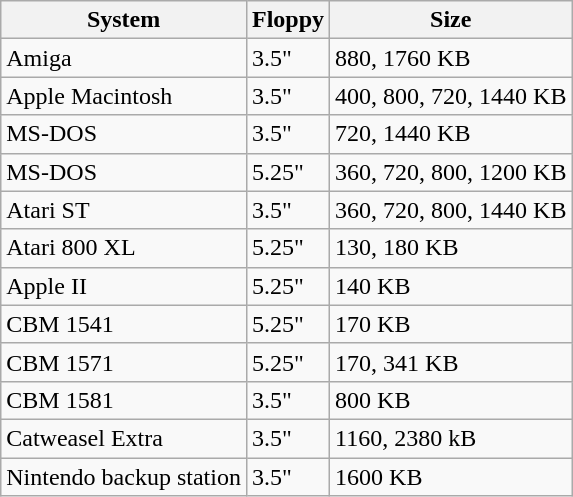<table class="wikitable">
<tr>
<th>System</th>
<th>Floppy</th>
<th>Size</th>
</tr>
<tr>
<td>Amiga</td>
<td>3.5"</td>
<td>880, 1760 KB </td>
</tr>
<tr>
<td>Apple Macintosh</td>
<td>3.5"</td>
<td>400, 800, 720, 1440 KB </td>
</tr>
<tr>
<td>MS-DOS</td>
<td>3.5"</td>
<td>720, 1440 KB </td>
</tr>
<tr>
<td>MS-DOS</td>
<td>5.25"</td>
<td>360, 720, 800, 1200 KB </td>
</tr>
<tr>
<td>Atari ST</td>
<td>3.5"</td>
<td>360, 720, 800, 1440 KB </td>
</tr>
<tr>
<td>Atari 800 XL</td>
<td>5.25"</td>
<td>130, 180 KB </td>
</tr>
<tr>
<td>Apple II</td>
<td>5.25"</td>
<td>140 KB </td>
</tr>
<tr>
<td>CBM 1541</td>
<td>5.25"</td>
<td>170 KB </td>
</tr>
<tr>
<td>CBM 1571</td>
<td>5.25"</td>
<td>170, 341 KB </td>
</tr>
<tr>
<td>CBM 1581</td>
<td>3.5"</td>
<td>800 KB </td>
</tr>
<tr>
<td>Catweasel Extra</td>
<td>3.5"</td>
<td>1160, 2380 kB </td>
</tr>
<tr>
<td>Nintendo backup station</td>
<td>3.5"</td>
<td>1600 KB</td>
</tr>
</table>
